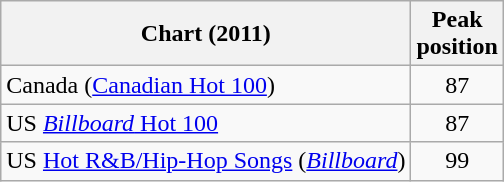<table class="wikitable">
<tr>
<th align="left">Chart (2011)</th>
<th align="left">Peak<br>position</th>
</tr>
<tr>
<td>Canada (<a href='#'>Canadian Hot 100</a>)</td>
<td style="text-align:center;">87</td>
</tr>
<tr>
<td align="left">US <a href='#'><em>Billboard</em> Hot 100</a></td>
<td style="text-align:center;">87</td>
</tr>
<tr>
<td align="left">US <a href='#'>Hot R&B/Hip-Hop Songs</a> (<a href='#'><em>Billboard</em></a>)</td>
<td style="text-align:center;">99</td>
</tr>
</table>
